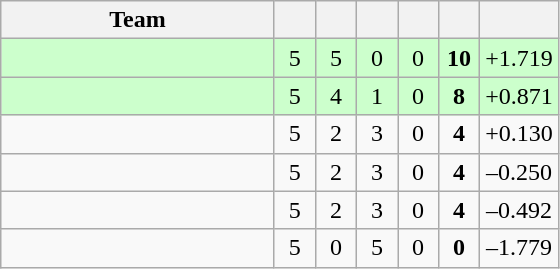<table class="wikitable" style="text-align:center;">
<tr>
<th width=175>Team</th>
<th style="width:20px;"></th>
<th style="width:20px;"></th>
<th style="width:20px;"></th>
<th style="width:20px;"></th>
<th style="width:20px;"></th>
<th style="width:20px;"></th>
</tr>
<tr style="background:#cfc">
<td align=left></td>
<td>5</td>
<td>5</td>
<td>0</td>
<td>0</td>
<td><strong>10</strong></td>
<td>+1.719</td>
</tr>
<tr style="background:#cfc">
<td align=left></td>
<td>5</td>
<td>4</td>
<td>1</td>
<td>0</td>
<td><strong>8</strong></td>
<td>+0.871</td>
</tr>
<tr>
<td align=left></td>
<td>5</td>
<td>2</td>
<td>3</td>
<td>0</td>
<td><strong>4</strong></td>
<td>+0.130</td>
</tr>
<tr>
<td align=left></td>
<td>5</td>
<td>2</td>
<td>3</td>
<td>0</td>
<td><strong>4</strong></td>
<td>–0.250</td>
</tr>
<tr>
<td align=left></td>
<td>5</td>
<td>2</td>
<td>3</td>
<td>0</td>
<td><strong>4</strong></td>
<td>–0.492</td>
</tr>
<tr>
<td align=left></td>
<td>5</td>
<td>0</td>
<td>5</td>
<td>0</td>
<td><strong>0</strong></td>
<td>–1.779</td>
</tr>
</table>
